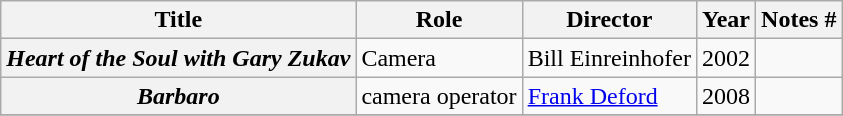<table class="wikitable plainrowheaders sortable">
<tr>
<th scope="col">Title</th>
<th scope="col">Role</th>
<th scope="col">Director</th>
<th scope="col">Year</th>
<th scope="col" class="unsortable">Notes #</th>
</tr>
<tr>
<th scope="row"><em>Heart of the Soul with Gary Zukav</em></th>
<td>Camera</td>
<td>Bill Einreinhofer</td>
<td>2002</td>
<td></td>
</tr>
<tr>
<th scope="row"><em>Barbaro</em></th>
<td>camera operator</td>
<td><a href='#'>Frank Deford</a></td>
<td>2008</td>
<td></td>
</tr>
<tr>
</tr>
</table>
